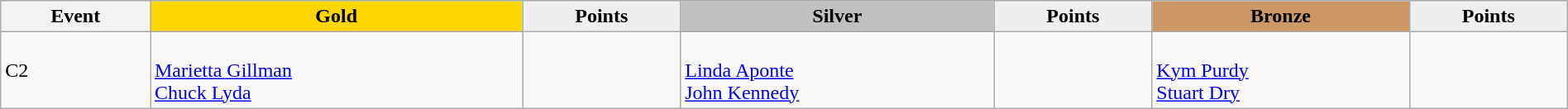<table class="wikitable" width=100%>
<tr>
<th>Event</th>
<td align=center bgcolor="gold"><strong>Gold</strong></td>
<td align=center bgcolor="EFEFEF"><strong>Points</strong></td>
<td align=center bgcolor="silver"><strong>Silver</strong></td>
<td align=center bgcolor="EFEFEF"><strong>Points</strong></td>
<td align=center bgcolor="CC9966"><strong>Bronze</strong></td>
<td align=center bgcolor="EFEFEF"><strong>Points</strong></td>
</tr>
<tr>
<td>C2</td>
<td><br><a href='#'>Marietta Gillman</a><br><a href='#'>Chuck Lyda</a></td>
<td></td>
<td><br><a href='#'>Linda Aponte</a><br><a href='#'>John Kennedy</a></td>
<td></td>
<td><br><a href='#'>Kym Purdy</a><br><a href='#'>Stuart Dry</a></td>
<td></td>
</tr>
</table>
